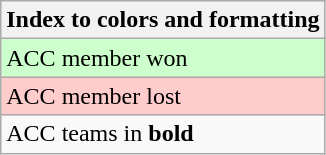<table class="wikitable">
<tr>
<th>Index to colors and formatting</th>
</tr>
<tr style="background:#cfc;">
<td>ACC member won</td>
</tr>
<tr style="background:#fcc;">
<td>ACC member lost</td>
</tr>
<tr>
<td>ACC teams in <strong>bold</strong></td>
</tr>
</table>
